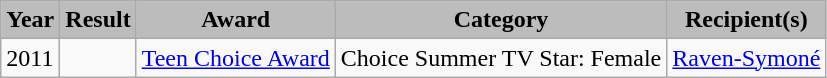<table class="wikitable">
<tr>
<th style="background:#bcbcbc;">Year</th>
<th style="background:#bcbcbc;">Result</th>
<th style="background:#bcbcbc;">Award</th>
<th style="background:#bcbcbc;">Category</th>
<th style="background:#bcbcbc;">Recipient(s)</th>
</tr>
<tr>
<td>2011</td>
<td></td>
<td><a href='#'>Teen Choice Award</a></td>
<td>Choice Summer TV Star: Female</td>
<td><a href='#'>Raven-Symoné</a></td>
</tr>
</table>
